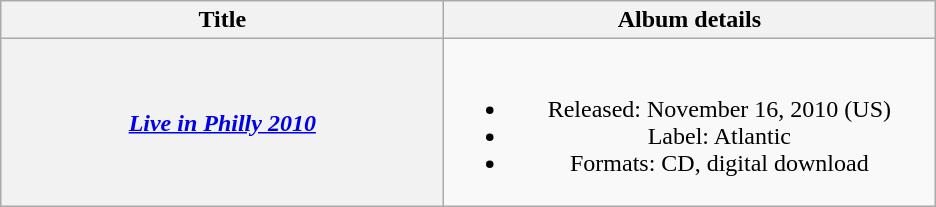<table class="wikitable plainrowheaders" style="text-align:center;">
<tr>
<th scope="col" style="width:18em;">Title</th>
<th scope="col" style="width:20em;">Album details</th>
</tr>
<tr>
<th scope="row"><em><a href='#'>Live in Philly 2010</a></em></th>
<td><br><ul><li>Released: November 16, 2010 <span>(US)</span></li><li>Label: Atlantic</li><li>Formats: CD, digital download</li></ul></td>
</tr>
</table>
